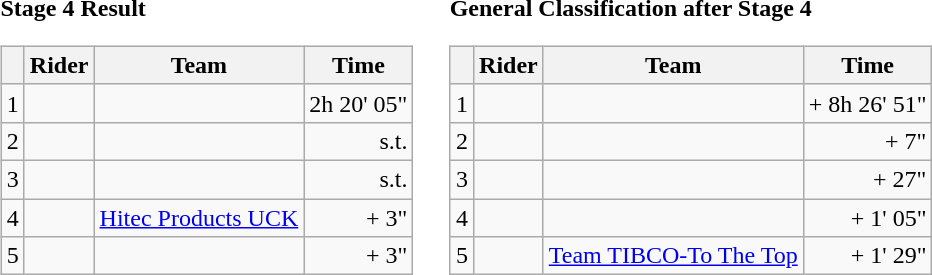<table>
<tr>
<td><strong>Stage 4 Result</strong><br><table class="wikitable">
<tr>
<th></th>
<th>Rider</th>
<th>Team</th>
<th>Time</th>
</tr>
<tr>
<td>1</td>
<td></td>
<td></td>
<td align="right">2h 20' 05"</td>
</tr>
<tr>
<td>2</td>
<td></td>
<td></td>
<td align="right">s.t.</td>
</tr>
<tr>
<td>3</td>
<td></td>
<td></td>
<td align="right">s.t.</td>
</tr>
<tr>
<td>4</td>
<td></td>
<td><a href='#'>Hitec Products UCK</a></td>
<td align="right">+ 3"</td>
</tr>
<tr>
<td>5</td>
<td> </td>
<td></td>
<td align="right">+ 3"</td>
</tr>
</table>
</td>
<td></td>
<td><strong>General Classification after Stage 4</strong><br><table class="wikitable">
<tr>
<th></th>
<th>Rider</th>
<th>Team</th>
<th>Time</th>
</tr>
<tr>
<td>1</td>
<td> </td>
<td></td>
<td align="right">+ 8h 26' 51"</td>
</tr>
<tr>
<td>2</td>
<td></td>
<td></td>
<td align="right">+ 7"</td>
</tr>
<tr>
<td>3</td>
<td></td>
<td></td>
<td align="right">+ 27"</td>
</tr>
<tr>
<td>4</td>
<td></td>
<td></td>
<td align="right">+ 1' 05"</td>
</tr>
<tr>
<td>5</td>
<td></td>
<td><a href='#'>Team TIBCO-To The Top</a></td>
<td align="right">+ 1' 29"</td>
</tr>
</table>
</td>
</tr>
</table>
